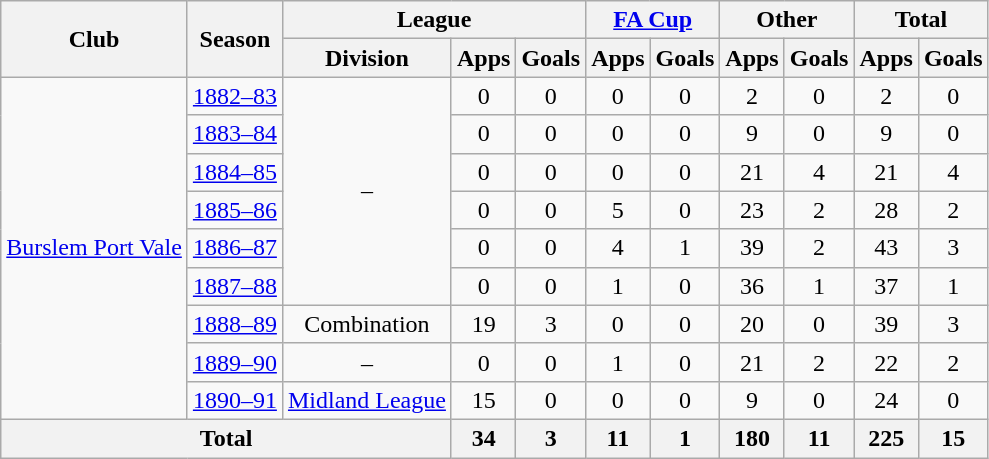<table class="wikitable" style="text-align:center">
<tr>
<th rowspan="2">Club</th>
<th rowspan="2">Season</th>
<th colspan="3">League</th>
<th colspan="2"><a href='#'>FA Cup</a></th>
<th colspan="2">Other</th>
<th colspan="2">Total</th>
</tr>
<tr>
<th>Division</th>
<th>Apps</th>
<th>Goals</th>
<th>Apps</th>
<th>Goals</th>
<th>Apps</th>
<th>Goals</th>
<th>Apps</th>
<th>Goals</th>
</tr>
<tr>
<td rowspan="9"><a href='#'>Burslem Port Vale</a></td>
<td><a href='#'>1882–83</a></td>
<td rowspan="6">–</td>
<td>0</td>
<td>0</td>
<td>0</td>
<td>0</td>
<td>2</td>
<td>0</td>
<td>2</td>
<td>0</td>
</tr>
<tr>
<td><a href='#'>1883–84</a></td>
<td>0</td>
<td>0</td>
<td>0</td>
<td>0</td>
<td>9</td>
<td>0</td>
<td>9</td>
<td>0</td>
</tr>
<tr>
<td><a href='#'>1884–85</a></td>
<td>0</td>
<td>0</td>
<td>0</td>
<td>0</td>
<td>21</td>
<td>4</td>
<td>21</td>
<td>4</td>
</tr>
<tr>
<td><a href='#'>1885–86</a></td>
<td>0</td>
<td>0</td>
<td>5</td>
<td>0</td>
<td>23</td>
<td>2</td>
<td>28</td>
<td>2</td>
</tr>
<tr>
<td><a href='#'>1886–87</a></td>
<td>0</td>
<td>0</td>
<td>4</td>
<td>1</td>
<td>39</td>
<td>2</td>
<td>43</td>
<td>3</td>
</tr>
<tr>
<td><a href='#'>1887–88</a></td>
<td>0</td>
<td>0</td>
<td>1</td>
<td>0</td>
<td>36</td>
<td>1</td>
<td>37</td>
<td>1</td>
</tr>
<tr>
<td><a href='#'>1888–89</a></td>
<td>Combination</td>
<td>19</td>
<td>3</td>
<td>0</td>
<td>0</td>
<td>20</td>
<td>0</td>
<td>39</td>
<td>3</td>
</tr>
<tr>
<td><a href='#'>1889–90</a></td>
<td>–</td>
<td>0</td>
<td>0</td>
<td>1</td>
<td>0</td>
<td>21</td>
<td>2</td>
<td>22</td>
<td>2</td>
</tr>
<tr>
<td><a href='#'>1890–91</a></td>
<td><a href='#'>Midland League</a></td>
<td>15</td>
<td>0</td>
<td>0</td>
<td>0</td>
<td>9</td>
<td>0</td>
<td>24</td>
<td>0</td>
</tr>
<tr>
<th colspan="3">Total</th>
<th>34</th>
<th>3</th>
<th>11</th>
<th>1</th>
<th>180</th>
<th>11</th>
<th>225</th>
<th>15</th>
</tr>
</table>
